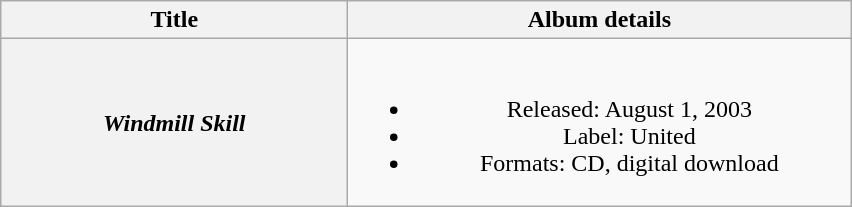<table class="wikitable plainrowheaders" style="text-align:center;" border="1">
<tr>
<th scope="col" style="width:14em;">Title</th>
<th scope="col" style="width:20.5em;">Album details</th>
</tr>
<tr>
<th scope="row"><em>Windmill Skill</em></th>
<td><br><ul><li>Released: August 1, 2003</li><li>Label: United</li><li>Formats: CD, digital download</li></ul></td>
</tr>
</table>
